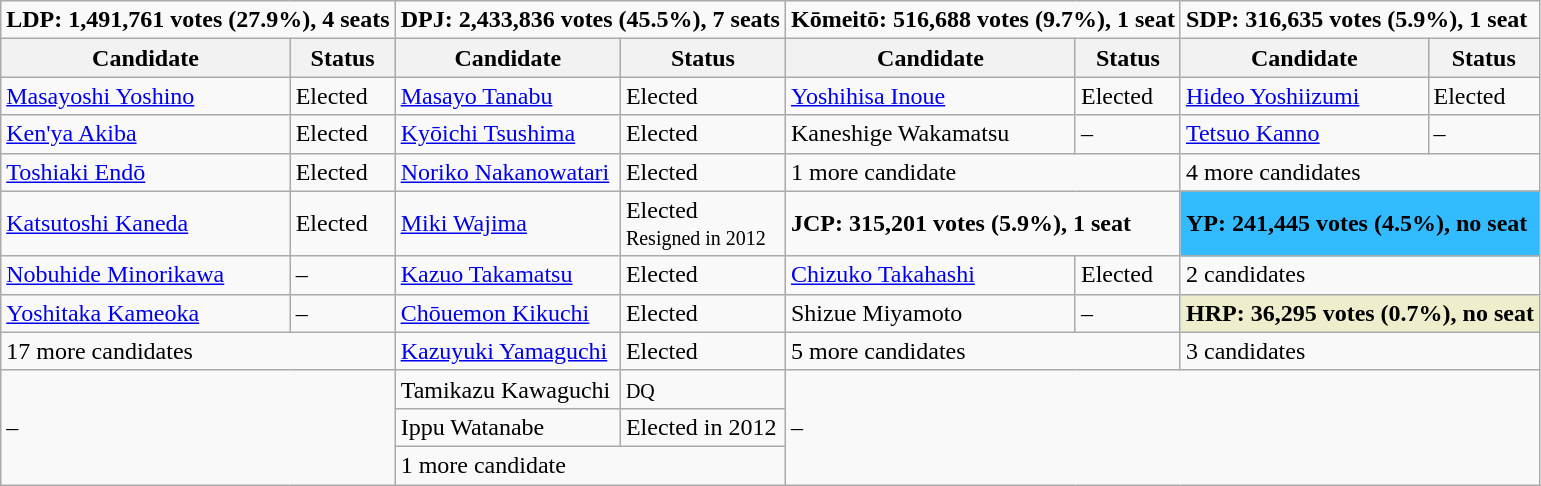<table class="wikitable">
<tr>
<td colspan="2" ><strong>LDP: 1,491,761 votes (27.9%), 4 seats</strong></td>
<td colspan="2" ><strong>DPJ: 2,433,836 votes (45.5%), 7 seats</strong></td>
<td colspan="2" ><strong>Kōmeitō: 516,688 votes (9.7%), 1 seat</strong></td>
<td colspan="2" ><strong>SDP: 316,635 votes (5.9%), 1 seat</strong></td>
</tr>
<tr>
<th>Candidate</th>
<th>Status</th>
<th>Candidate</th>
<th>Status</th>
<th>Candidate</th>
<th>Status</th>
<th>Candidate</th>
<th>Status</th>
</tr>
<tr>
<td><a href='#'>Masayoshi Yoshino</a></td>
<td>Elected</td>
<td><a href='#'>Masayo Tanabu</a></td>
<td>Elected</td>
<td><a href='#'>Yoshihisa Inoue</a></td>
<td>Elected</td>
<td><a href='#'>Hideo Yoshiizumi</a></td>
<td>Elected</td>
</tr>
<tr>
<td><a href='#'>Ken'ya Akiba</a></td>
<td>Elected</td>
<td><a href='#'>Kyōichi Tsushima</a></td>
<td>Elected</td>
<td>Kaneshige Wakamatsu</td>
<td>–</td>
<td><a href='#'>Tetsuo Kanno</a></td>
<td>–</td>
</tr>
<tr>
<td><a href='#'>Toshiaki Endō</a></td>
<td>Elected</td>
<td><a href='#'>Noriko Nakanowatari</a></td>
<td>Elected</td>
<td colspan="2">1 more candidate</td>
<td colspan="2">4 more candidates</td>
</tr>
<tr>
<td><a href='#'>Katsutoshi Kaneda</a></td>
<td>Elected</td>
<td><a href='#'>Miki Wajima</a></td>
<td>Elected<br><small>Resigned in 2012</small></td>
<td colspan="2" ><strong>JCP: 315,201 votes (5.9%), 1 seat</strong></td>
<td colspan="5" style="background:#3bf;"><strong>YP: 241,445 votes (4.5%), no seat</strong></td>
</tr>
<tr>
<td><a href='#'>Nobuhide Minorikawa</a></td>
<td>–</td>
<td><a href='#'>Kazuo Takamatsu</a></td>
<td>Elected</td>
<td><a href='#'>Chizuko Takahashi</a></td>
<td>Elected</td>
<td colspan="2">2 candidates</td>
</tr>
<tr>
<td><a href='#'>Yoshitaka Kameoka</a></td>
<td>–</td>
<td><a href='#'>Chōuemon Kikuchi</a></td>
<td>Elected</td>
<td>Shizue Miyamoto</td>
<td>–</td>
<td colspan="5" style="background:#eec;"><strong>HRP: 36,295 votes (0.7%), no seat</strong></td>
</tr>
<tr>
<td colspan="2">17 more candidates</td>
<td><a href='#'>Kazuyuki Yamaguchi</a></td>
<td>Elected</td>
<td colspan="2">5 more candidates</td>
<td colspan="2">3 candidates</td>
</tr>
<tr>
<td rowspan="3" colspan="2">–</td>
<td>Tamikazu Kawaguchi</td>
<td><small>DQ</small></td>
<td rowspan="3" colspan="4">–</td>
</tr>
<tr>
<td>Ippu Watanabe</td>
<td>Elected in 2012</td>
</tr>
<tr>
<td colspan="2">1 more candidate</td>
</tr>
</table>
